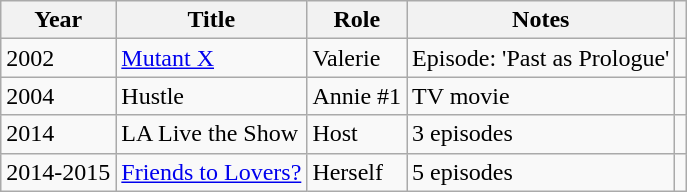<table class="wikitable">
<tr>
<th>Year</th>
<th>Title</th>
<th>Role</th>
<th>Notes</th>
<th></th>
</tr>
<tr>
<td>2002</td>
<td><a href='#'>Mutant X</a></td>
<td>Valerie</td>
<td>Episode: 'Past as Prologue'</td>
<td></td>
</tr>
<tr>
<td>2004</td>
<td>Hustle</td>
<td>Annie #1</td>
<td>TV movie</td>
<td></td>
</tr>
<tr>
<td>2014</td>
<td>LA Live the Show</td>
<td>Host</td>
<td>3 episodes</td>
<td></td>
</tr>
<tr>
<td>2014-2015</td>
<td><a href='#'>Friends to Lovers?</a></td>
<td>Herself</td>
<td>5 episodes</td>
<td></td>
</tr>
</table>
